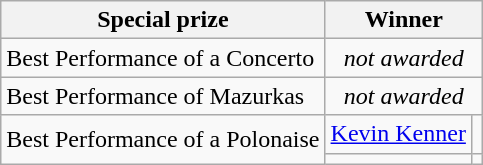<table class="wikitable">
<tr>
<th>Special prize</th>
<th colspan="2">Winner</th>
</tr>
<tr>
<td>Best Performance of a Concerto</td>
<td colspan="2" align="center"><em>not awarded</em></td>
</tr>
<tr>
<td>Best Performance of Mazurkas</td>
<td colspan="2" align="center"><em>not awarded</em></td>
</tr>
<tr>
<td rowspan="2">Best Performance of a Polonaise</td>
<td><a href='#'>Kevin Kenner</a></td>
<td></td>
</tr>
<tr>
<td></td>
<td></td>
</tr>
</table>
